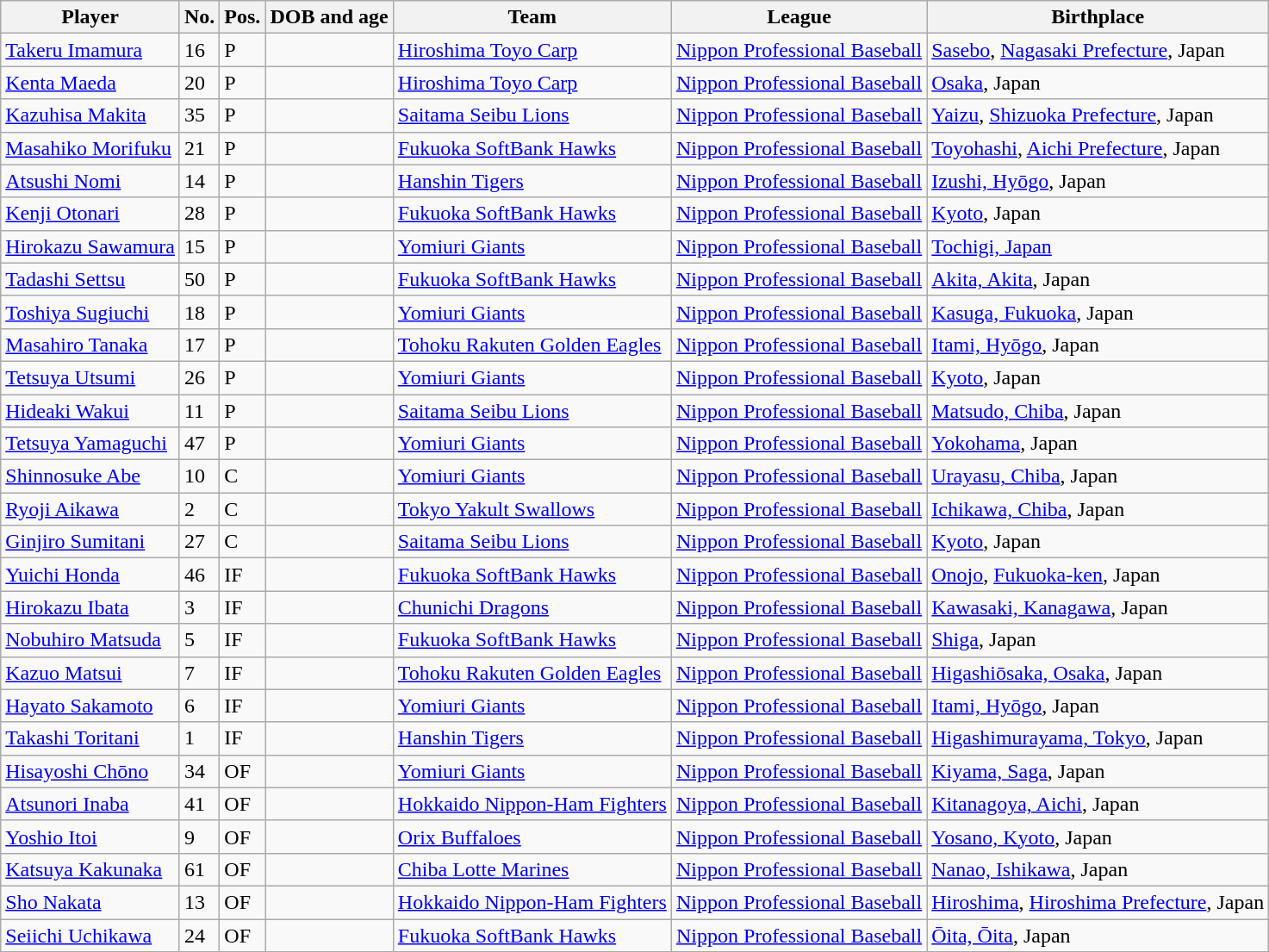<table class="wikitable sortable">
<tr>
<th>Player</th>
<th>No.</th>
<th>Pos.</th>
<th>DOB and age</th>
<th>Team</th>
<th>League</th>
<th>Birthplace</th>
</tr>
<tr>
<td><a href='#'>Takeru Imamura</a></td>
<td>16</td>
<td>P</td>
<td></td>
<td> <a href='#'>Hiroshima Toyo Carp</a></td>
<td><a href='#'>Nippon Professional Baseball</a></td>
<td><a href='#'>Sasebo</a>, <a href='#'>Nagasaki Prefecture</a>, Japan</td>
</tr>
<tr>
<td><a href='#'>Kenta Maeda</a></td>
<td>20</td>
<td>P</td>
<td></td>
<td> <a href='#'>Hiroshima Toyo Carp</a></td>
<td><a href='#'>Nippon Professional Baseball</a></td>
<td><a href='#'>Osaka</a>, Japan</td>
</tr>
<tr>
<td><a href='#'>Kazuhisa Makita</a></td>
<td>35</td>
<td>P</td>
<td></td>
<td> <a href='#'>Saitama Seibu Lions</a></td>
<td><a href='#'>Nippon Professional Baseball</a></td>
<td><a href='#'>Yaizu</a>, <a href='#'>Shizuoka Prefecture</a>, Japan</td>
</tr>
<tr>
<td><a href='#'>Masahiko Morifuku</a></td>
<td>21</td>
<td>P</td>
<td></td>
<td> <a href='#'>Fukuoka SoftBank Hawks</a></td>
<td><a href='#'>Nippon Professional Baseball</a></td>
<td><a href='#'>Toyohashi</a>, <a href='#'>Aichi Prefecture</a>, Japan</td>
</tr>
<tr>
<td><a href='#'>Atsushi Nomi</a></td>
<td>14</td>
<td>P</td>
<td></td>
<td> <a href='#'>Hanshin Tigers</a></td>
<td><a href='#'>Nippon Professional Baseball</a></td>
<td><a href='#'>Izushi, Hyōgo</a>, Japan</td>
</tr>
<tr>
<td><a href='#'>Kenji Otonari</a></td>
<td>28</td>
<td>P</td>
<td></td>
<td> <a href='#'>Fukuoka SoftBank Hawks</a></td>
<td><a href='#'>Nippon Professional Baseball</a></td>
<td><a href='#'>Kyoto</a>, Japan</td>
</tr>
<tr>
<td><a href='#'>Hirokazu Sawamura</a></td>
<td>15</td>
<td>P</td>
<td></td>
<td> <a href='#'>Yomiuri Giants</a></td>
<td><a href='#'>Nippon Professional Baseball</a></td>
<td><a href='#'>Tochigi, Japan</a></td>
</tr>
<tr>
<td><a href='#'>Tadashi Settsu</a></td>
<td>50</td>
<td>P</td>
<td></td>
<td> <a href='#'>Fukuoka SoftBank Hawks</a></td>
<td><a href='#'>Nippon Professional Baseball</a></td>
<td><a href='#'>Akita, Akita</a>, Japan</td>
</tr>
<tr>
<td><a href='#'>Toshiya Sugiuchi</a></td>
<td>18</td>
<td>P</td>
<td></td>
<td> <a href='#'>Yomiuri Giants</a></td>
<td><a href='#'>Nippon Professional Baseball</a></td>
<td><a href='#'>Kasuga, Fukuoka</a>, Japan</td>
</tr>
<tr>
<td><a href='#'>Masahiro Tanaka</a></td>
<td>17</td>
<td>P</td>
<td></td>
<td> <a href='#'>Tohoku Rakuten Golden Eagles</a></td>
<td><a href='#'>Nippon Professional Baseball</a></td>
<td><a href='#'>Itami, Hyōgo</a>, Japan</td>
</tr>
<tr>
<td><a href='#'>Tetsuya Utsumi</a></td>
<td>26</td>
<td>P</td>
<td></td>
<td> <a href='#'>Yomiuri Giants</a></td>
<td><a href='#'>Nippon Professional Baseball</a></td>
<td><a href='#'>Kyoto</a>, Japan</td>
</tr>
<tr>
<td><a href='#'>Hideaki Wakui</a></td>
<td>11</td>
<td>P</td>
<td></td>
<td> <a href='#'>Saitama Seibu Lions</a></td>
<td><a href='#'>Nippon Professional Baseball</a></td>
<td><a href='#'>Matsudo, Chiba</a>, Japan</td>
</tr>
<tr>
<td><a href='#'>Tetsuya Yamaguchi</a></td>
<td>47</td>
<td>P</td>
<td></td>
<td> <a href='#'>Yomiuri Giants</a></td>
<td><a href='#'>Nippon Professional Baseball</a></td>
<td><a href='#'>Yokohama</a>, Japan</td>
</tr>
<tr>
<td><a href='#'>Shinnosuke Abe</a></td>
<td>10</td>
<td>C</td>
<td></td>
<td> <a href='#'>Yomiuri Giants</a></td>
<td><a href='#'>Nippon Professional Baseball</a></td>
<td><a href='#'>Urayasu, Chiba</a>, Japan</td>
</tr>
<tr>
<td><a href='#'>Ryoji Aikawa</a></td>
<td>2</td>
<td>C</td>
<td></td>
<td> <a href='#'>Tokyo Yakult Swallows</a></td>
<td><a href='#'>Nippon Professional Baseball</a></td>
<td><a href='#'>Ichikawa, Chiba</a>, Japan</td>
</tr>
<tr>
<td><a href='#'>Ginjiro Sumitani</a></td>
<td>27</td>
<td>C</td>
<td></td>
<td> <a href='#'>Saitama Seibu Lions</a></td>
<td><a href='#'>Nippon Professional Baseball</a></td>
<td><a href='#'>Kyoto</a>, Japan</td>
</tr>
<tr>
<td><a href='#'>Yuichi Honda</a></td>
<td>46</td>
<td>IF</td>
<td></td>
<td> <a href='#'>Fukuoka SoftBank Hawks</a></td>
<td><a href='#'>Nippon Professional Baseball</a></td>
<td><a href='#'>Onojo</a>, <a href='#'>Fukuoka-ken</a>, Japan</td>
</tr>
<tr>
<td><a href='#'>Hirokazu Ibata</a></td>
<td>3</td>
<td>IF</td>
<td></td>
<td> <a href='#'>Chunichi Dragons</a></td>
<td><a href='#'>Nippon Professional Baseball</a></td>
<td><a href='#'>Kawasaki, Kanagawa</a>, Japan</td>
</tr>
<tr>
<td><a href='#'>Nobuhiro Matsuda</a></td>
<td>5</td>
<td>IF</td>
<td></td>
<td> <a href='#'>Fukuoka SoftBank Hawks</a></td>
<td><a href='#'>Nippon Professional Baseball</a></td>
<td><a href='#'>Shiga</a>, Japan</td>
</tr>
<tr>
<td><a href='#'>Kazuo Matsui</a></td>
<td>7</td>
<td>IF</td>
<td></td>
<td> <a href='#'>Tohoku Rakuten Golden Eagles</a></td>
<td><a href='#'>Nippon Professional Baseball</a></td>
<td><a href='#'>Higashiōsaka, Osaka</a>, Japan</td>
</tr>
<tr>
<td><a href='#'>Hayato Sakamoto</a></td>
<td>6</td>
<td>IF</td>
<td></td>
<td><a href='#'>Yomiuri Giants</a></td>
<td><a href='#'>Nippon Professional Baseball</a></td>
<td><a href='#'>Itami, Hyōgo</a>, Japan</td>
</tr>
<tr>
<td><a href='#'>Takashi Toritani</a></td>
<td>1</td>
<td>IF</td>
<td></td>
<td> <a href='#'>Hanshin Tigers</a></td>
<td><a href='#'>Nippon Professional Baseball</a></td>
<td><a href='#'>Higashimurayama, Tokyo</a>, Japan</td>
</tr>
<tr>
<td><a href='#'>Hisayoshi Chōno</a></td>
<td>34</td>
<td>OF</td>
<td></td>
<td> <a href='#'>Yomiuri Giants</a></td>
<td><a href='#'>Nippon Professional Baseball</a></td>
<td><a href='#'>Kiyama, Saga</a>, Japan</td>
</tr>
<tr>
<td><a href='#'>Atsunori Inaba</a></td>
<td>41</td>
<td>OF</td>
<td></td>
<td> <a href='#'>Hokkaido Nippon-Ham Fighters</a></td>
<td><a href='#'>Nippon Professional Baseball</a></td>
<td><a href='#'>Kitanagoya, Aichi</a>, Japan</td>
</tr>
<tr>
<td><a href='#'>Yoshio Itoi</a></td>
<td>9</td>
<td>OF</td>
<td></td>
<td> <a href='#'>Orix Buffaloes</a></td>
<td><a href='#'>Nippon Professional Baseball</a></td>
<td><a href='#'>Yosano, Kyoto</a>, Japan</td>
</tr>
<tr>
<td><a href='#'>Katsuya Kakunaka</a></td>
<td>61</td>
<td>OF</td>
<td></td>
<td> <a href='#'>Chiba Lotte Marines</a></td>
<td><a href='#'>Nippon Professional Baseball</a></td>
<td><a href='#'>Nanao, Ishikawa</a>, Japan</td>
</tr>
<tr>
<td><a href='#'>Sho Nakata</a></td>
<td>13</td>
<td>OF</td>
<td></td>
<td> <a href='#'>Hokkaido Nippon-Ham Fighters</a></td>
<td><a href='#'>Nippon Professional Baseball</a></td>
<td><a href='#'>Hiroshima</a>, <a href='#'>Hiroshima Prefecture</a>, Japan</td>
</tr>
<tr>
<td><a href='#'>Seiichi Uchikawa</a></td>
<td>24</td>
<td>OF</td>
<td></td>
<td> <a href='#'>Fukuoka SoftBank Hawks</a></td>
<td><a href='#'>Nippon Professional Baseball</a></td>
<td><a href='#'>Ōita, Ōita</a>, Japan</td>
</tr>
</table>
